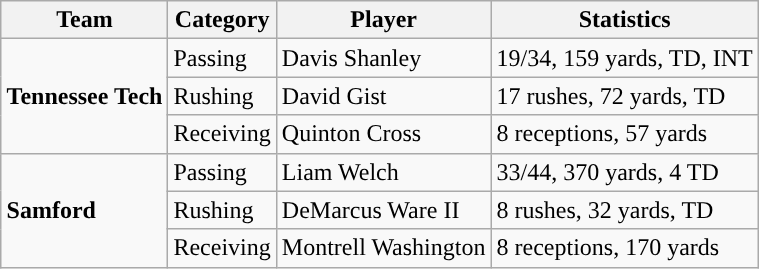<table class="wikitable" style="float: right;">
<tr>
<th>Team</th>
<th>Category</th>
<th>Player</th>
<th>Statistics</th>
</tr>
<tr>
<td rowspan=3><strong>Tennessee Tech</strong></td>
<td>Passing</td>
<td>Davis Shanley</td>
<td>19/34, 159 yards, TD, INT</td>
</tr>
<tr>
<td>Rushing</td>
<td>David Gist</td>
<td>17 rushes, 72 yards, TD</td>
</tr>
<tr>
<td>Receiving</td>
<td>Quinton Cross</td>
<td>8 receptions, 57 yards</td>
</tr>
<tr>
<td rowspan=3><strong>Samford</strong></td>
<td>Passing</td>
<td>Liam Welch</td>
<td>33/44, 370 yards, 4 TD</td>
</tr>
<tr>
<td>Rushing</td>
<td>DeMarcus Ware II</td>
<td>8 rushes, 32 yards, TD</td>
</tr>
<tr>
<td>Receiving</td>
<td>Montrell Washington</td>
<td>8 receptions, 170 yards</td>
</tr>
</table>
